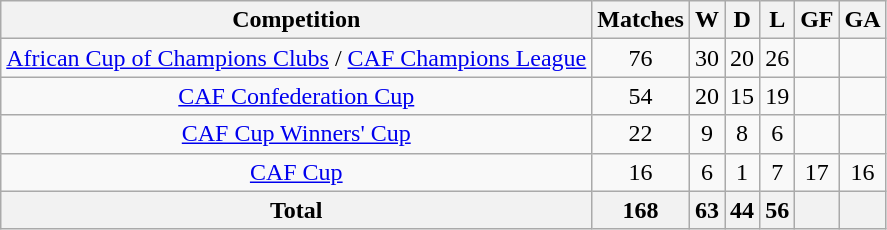<table class="wikitable sortable" style="text-align:center">
<tr>
<th>Competition</th>
<th>Matches</th>
<th>W</th>
<th>D</th>
<th>L</th>
<th>GF</th>
<th>GA</th>
</tr>
<tr>
<td><a href='#'>African Cup of Champions Clubs</a> / <a href='#'>CAF Champions League</a></td>
<td>76</td>
<td>30</td>
<td>20</td>
<td>26</td>
<td></td>
<td></td>
</tr>
<tr>
<td><a href='#'>CAF Confederation Cup</a></td>
<td>54</td>
<td>20</td>
<td>15</td>
<td>19</td>
<td></td>
<td></td>
</tr>
<tr>
<td><a href='#'>CAF Cup Winners' Cup</a></td>
<td>22</td>
<td>9</td>
<td>8</td>
<td>6</td>
<td></td>
<td></td>
</tr>
<tr>
<td><a href='#'>CAF Cup</a></td>
<td>16</td>
<td>6</td>
<td>1</td>
<td>7</td>
<td>17</td>
<td>16</td>
</tr>
<tr>
<th><strong>Total</strong></th>
<th>168</th>
<th>63</th>
<th>44</th>
<th>56</th>
<th></th>
<th></th>
</tr>
</table>
